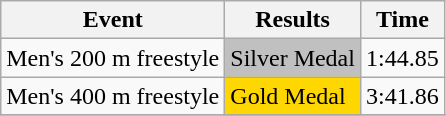<table class="wikitable">
<tr>
<th>Event</th>
<th>Results</th>
<th>Time</th>
</tr>
<tr>
<td>Men's 200 m freestyle</td>
<td bgcolor="Silver">Silver Medal</td>
<td>1:44.85</td>
</tr>
<tr>
<td>Men's 400 m freestyle</td>
<td bgcolor="Gold">Gold Medal</td>
<td>3:41.86</td>
</tr>
<tr>
</tr>
</table>
